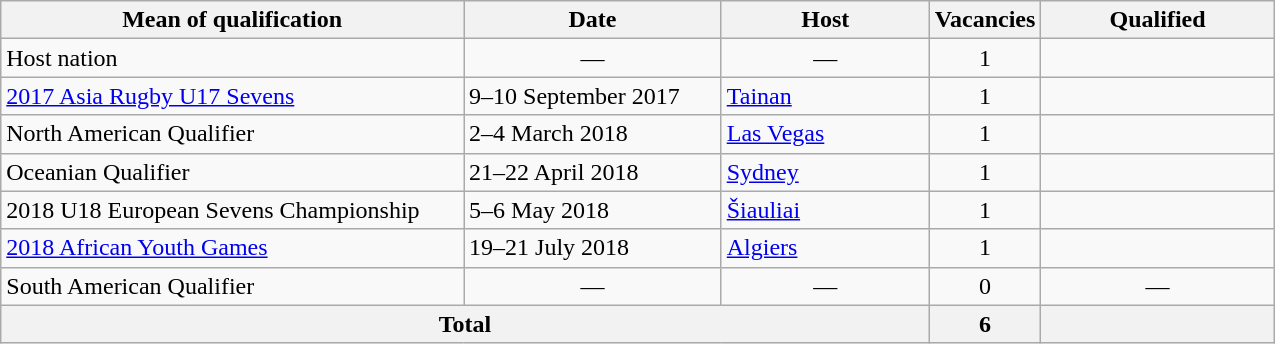<table class="wikitable" style="max-width:850px">
<tr>
<th width=38%>Mean of qualification</th>
<th width=21%>Date</th>
<th width=17%>Host</th>
<th width=5%>Vacancies</th>
<th width=19%>Qualified</th>
</tr>
<tr>
<td>Host nation</td>
<td style="text-align:center;">—</td>
<td style="text-align:center;">—</td>
<td style="text-align:center;">1</td>
<td></td>
</tr>
<tr>
<td><a href='#'>2017 Asia Rugby U17 Sevens</a></td>
<td>9–10 September 2017</td>
<td> <a href='#'>Tainan</a></td>
<td style="text-align:center;">1</td>
<td></td>
</tr>
<tr>
<td>North American Qualifier</td>
<td>2–4 March 2018</td>
<td> <a href='#'>Las Vegas</a></td>
<td style="text-align:center;">1</td>
<td></td>
</tr>
<tr>
<td>Oceanian Qualifier</td>
<td>21–22 April 2018</td>
<td> <a href='#'>Sydney</a></td>
<td style="text-align:center;">1</td>
<td></td>
</tr>
<tr>
<td>2018 U18 European Sevens Championship</td>
<td>5–6 May 2018</td>
<td> <a href='#'>Šiauliai</a></td>
<td style="text-align:center;">1</td>
<td></td>
</tr>
<tr>
<td><a href='#'>2018 African Youth Games</a></td>
<td>19–21 July 2018</td>
<td> <a href='#'>Algiers</a></td>
<td style="text-align:center;">1</td>
<td></td>
</tr>
<tr>
<td>South American Qualifier</td>
<td style="text-align:center;">—</td>
<td style="text-align:center;">—</td>
<td style="text-align:center;">0</td>
<td style="text-align:center;">—</td>
</tr>
<tr>
<th colspan="3">Total</th>
<th>6</th>
<th></th>
</tr>
</table>
